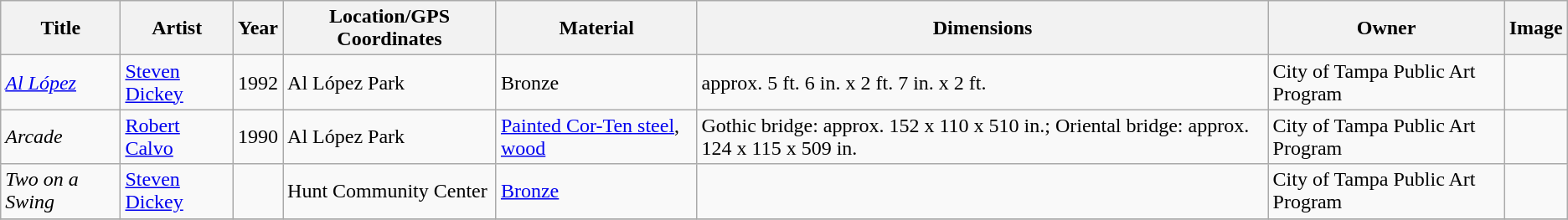<table class="wikitable sortable">
<tr>
<th>Title</th>
<th>Artist</th>
<th>Year</th>
<th>Location/GPS Coordinates</th>
<th>Material</th>
<th>Dimensions</th>
<th>Owner</th>
<th>Image</th>
</tr>
<tr>
<td><em><a href='#'>Al López</a></em></td>
<td><a href='#'>Steven Dickey</a></td>
<td>1992</td>
<td>Al López Park </td>
<td>Bronze</td>
<td>approx. 5 ft. 6 in. x 2 ft. 7 in. x 2 ft.</td>
<td>City of Tampa Public Art Program</td>
<td></td>
</tr>
<tr>
<td><em>Arcade</em></td>
<td><a href='#'>Robert Calvo</a></td>
<td>1990</td>
<td>Al López Park</td>
<td><a href='#'>Painted Cor-Ten steel</a>, <a href='#'>wood</a></td>
<td>Gothic bridge: approx. 152 x 110 x 510 in.; Oriental bridge: approx. 124 x 115 x 509 in.</td>
<td>City of Tampa Public Art Program</td>
<td></td>
</tr>
<tr>
<td><em>Two on a Swing</em></td>
<td><a href='#'>Steven Dickey</a></td>
<td></td>
<td>Hunt Community Center</td>
<td><a href='#'>Bronze</a></td>
<td></td>
<td>City of Tampa Public Art Program</td>
<td></td>
</tr>
<tr>
</tr>
</table>
